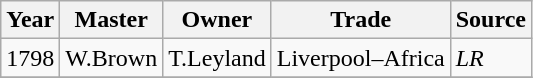<table class=" wikitable">
<tr>
<th>Year</th>
<th>Master</th>
<th>Owner</th>
<th>Trade</th>
<th>Source</th>
</tr>
<tr>
<td>1798</td>
<td>W.Brown</td>
<td>T.Leyland</td>
<td>Liverpool–Africa</td>
<td><em>LR</em></td>
</tr>
<tr>
</tr>
</table>
